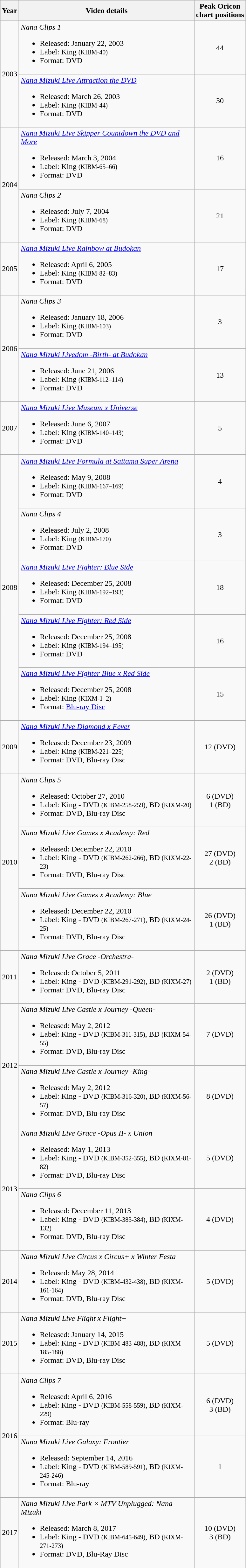<table class="wikitable" border="1">
<tr>
<th rowspan="1">Year</th>
<th rowspan="1" width="360">Video details</th>
<th colspan="1">Peak Oricon<br> chart positions</th>
</tr>
<tr>
<td rowspan="2">2003</td>
<td align="left"><em>Nana Clips 1</em><br><ul><li>Released: January 22, 2003</li><li>Label: King <small>(KIBM-40)</small></li><li>Format: DVD</li></ul></td>
<td align="center">44</td>
</tr>
<tr>
<td align="left"><em><a href='#'>Nana Mizuki Live Attraction the DVD</a></em><br><ul><li>Released: March 26, 2003</li><li>Label: King <small>(KIBM-44)</small></li><li>Format: DVD</li></ul></td>
<td align="center">30</td>
</tr>
<tr>
<td rowspan="2">2004</td>
<td align="left"><em><a href='#'>Nana Mizuki Live Skipper Countdown the DVD and More</a></em><br><ul><li>Released: March 3, 2004</li><li>Label: King <small>(KIBM-65–66)</small></li><li>Format: DVD</li></ul></td>
<td align="center">16</td>
</tr>
<tr>
<td align="left"><em>Nana Clips 2</em><br><ul><li>Released: July 7, 2004</li><li>Label: King <small>(KIBM-68)</small></li><li>Format: DVD</li></ul></td>
<td align="center">21</td>
</tr>
<tr>
<td>2005</td>
<td align="left"><em><a href='#'>Nana Mizuki Live Rainbow at Budokan</a></em><br><ul><li>Released: April 6, 2005</li><li>Label: King <small>(KIBM-82–83)</small></li><li>Format: DVD</li></ul></td>
<td align="center">17</td>
</tr>
<tr>
<td rowspan="2">2006</td>
<td align="left"><em>Nana Clips 3</em><br><ul><li>Released: January 18, 2006</li><li>Label: King <small>(KIBM-103)</small></li><li>Format: DVD</li></ul></td>
<td align="center">3</td>
</tr>
<tr>
<td align="left"><em><a href='#'>Nana Mizuki Livedom -Birth- at Budokan</a></em><br><ul><li>Released: June 21, 2006</li><li>Label: King <small>(KIBM-112–114)</small></li><li>Format: DVD</li></ul></td>
<td align="center">13</td>
</tr>
<tr>
<td>2007</td>
<td align="left"><em><a href='#'>Nana Mizuki Live Museum x Universe</a></em><br><ul><li>Released: June 6, 2007</li><li>Label: King <small>(KIBM-140–143)</small></li><li>Format: DVD</li></ul></td>
<td align="center">5</td>
</tr>
<tr>
<td rowspan="5">2008</td>
<td align="left"><em><a href='#'>Nana Mizuki Live Formula at Saitama Super Arena</a></em><br><ul><li>Released: May 9, 2008</li><li>Label: King <small>(KIBM-167–169)</small></li><li>Format: DVD</li></ul></td>
<td align="center">4</td>
</tr>
<tr>
<td align="left"><em>Nana Clips 4</em><br><ul><li>Released: July 2, 2008</li><li>Label: King <small>(KIBM-170)</small></li><li>Format: DVD</li></ul></td>
<td align="center">3</td>
</tr>
<tr>
<td align="left"><em><a href='#'>Nana Mizuki Live Fighter: Blue Side</a></em><br><ul><li>Released: December 25, 2008</li><li>Label: King <small>(KIBM-192–193)</small></li><li>Format: DVD</li></ul></td>
<td align="center">18</td>
</tr>
<tr>
<td align="left"><em><a href='#'>Nana Mizuki Live Fighter: Red Side</a></em><br><ul><li>Released: December 25, 2008</li><li>Label: King <small>(KIBM-194–195)</small></li><li>Format: DVD</li></ul></td>
<td align="center">16</td>
</tr>
<tr>
<td align="left"><em><a href='#'>Nana Mizuki Live Fighter Blue x Red Side</a></em><br><ul><li>Released: December 25, 2008</li><li>Label: King <small>(KIXM-1–2)</small></li><li>Format: <a href='#'>Blu-ray Disc</a></li></ul></td>
<td align="center">15</td>
</tr>
<tr>
<td>2009</td>
<td align="left"><em><a href='#'>Nana Mizuki Live Diamond x Fever</a></em><br><ul><li>Released: December 23, 2009</li><li>Label: King <small>(KIBM-221–225)</small></li><li>Format: DVD, Blu-ray Disc</li></ul></td>
<td align="center">12 (DVD)</td>
</tr>
<tr>
<td rowspan="3">2010</td>
<td align="left"><em>Nana Clips 5</em><br><ul><li>Released: October 27, 2010</li><li>Label: King - DVD <small>(KIBM-258-259)</small>, BD <small>(KIXM-20)</small></li><li>Format: DVD, Blu-ray Disc</li></ul></td>
<td align="center">6 (DVD)<br>1 (BD)</td>
</tr>
<tr>
<td align="left"><em>Nana Mizuki Live Games x Academy: Red</em><br><ul><li>Released: December 22, 2010</li><li>Label: King - DVD <small>(KIBM-262-266)</small>, BD <small>(KIXM-22-23)</small></li><li>Format: DVD, Blu-ray Disc</li></ul></td>
<td align="center">27 (DVD)<br>2 (BD)</td>
</tr>
<tr>
<td align="left"><em>Nana Mizuki Live Games x Academy: Blue</em><br><ul><li>Released: December 22, 2010</li><li>Label: King - DVD <small>(KIBM-267-271)</small>, BD <small>(KIXM-24-25)</small></li><li>Format: DVD, Blu-ray Disc</li></ul></td>
<td align="center">26 (DVD)<br>1 (BD)<br></td>
</tr>
<tr>
<td rowspan="1">2011</td>
<td align="left"><em>Nana Mizuki Live Grace -Orchestra-</em><br><ul><li>Released: October 5, 2011</li><li>Label: King - DVD <small>(KIBM-291-292)</small>, BD <small>(KIXM-27)</small></li><li>Format: DVD, Blu-ray Disc</li></ul></td>
<td align="center">2 (DVD)<br>1 (BD)</td>
</tr>
<tr>
<td rowspan="2">2012</td>
<td align="left"><em>Nana Mizuki Live Castle x Journey -Queen-</em><br><ul><li>Released: May 2, 2012</li><li>Label: King - DVD <small>(KIBM-311-315)</small>, BD <small>(KIXM-54-55)</small></li><li>Format: DVD, Blu-ray Disc</li></ul></td>
<td align="center">7 (DVD)</td>
</tr>
<tr>
<td align="left"><em>Nana Mizuki Live Castle x Journey -King-</em><br><ul><li>Released: May 2, 2012</li><li>Label: King - DVD <small>(KIBM-316-320)</small>, BD <small>(KIXM-56-57)</small></li><li>Format: DVD, Blu-ray Disc</li></ul></td>
<td align="center">8 (DVD)</td>
</tr>
<tr>
<td rowspan="2">2013</td>
<td align="left"><em>Nana Mizuki Live Grace -Opus II- x Union</em><br><ul><li>Released: May 1, 2013</li><li>Label: King - DVD <small>(KIBM-352-355)</small>, BD <small>(KIXM-81-82)</small></li><li>Format: DVD, Blu-ray Disc</li></ul></td>
<td align="center">5 (DVD)</td>
</tr>
<tr>
<td align="left"><em>Nana Clips 6</em><br><ul><li>Released: December 11, 2013</li><li>Label: King - DVD <small>(KIBM-383-384)</small>, BD <small>(KIXM-132)</small></li><li>Format: DVD, Blu-ray Disc</li></ul></td>
<td align="center">4 (DVD)</td>
</tr>
<tr>
<td>2014</td>
<td align="left"><em>Nana Mizuki Live Circus x Circus+ x Winter Festa</em><br><ul><li>Released: May 28, 2014</li><li>Label: King - DVD <small>(KIBM-432-438)</small>, BD <small>(KIXM-161-164)</small></li><li>Format: DVD, Blu-ray Disc</li></ul></td>
<td align="center">5 (DVD)</td>
</tr>
<tr>
<td rowspan="1">2015</td>
<td align="left"><em>Nana Mizuki Live Flight x Flight+</em><br><ul><li>Released: January 14, 2015</li><li>Label: King - DVD <small>(KIBM-483-488)</small>, BD <small>(KIXM-185-188)</small></li><li>Format: DVD, Blu-ray Disc</li></ul></td>
<td align="center">5 (DVD)</td>
</tr>
<tr>
<td rowspan="2">2016</td>
<td align="left"><em>Nana Clips 7</em><br><ul><li>Released: April 6, 2016</li><li>Label: King - DVD <small>(KIBM-558-559)</small>, BD <small>(KIXM-229)</small></li><li>Format: Blu-ray</li></ul></td>
<td style="text-align:center">6 (DVD)<br>3 (BD)</td>
</tr>
<tr>
<td align="left"><em>Nana Mizuki Live Galaxy: Frontier</em><br><ul><li>Released: September 14, 2016</li><li>Label: King - DVD <small>(KIBM-589-591)</small>, BD <small>(KIXM-245-246)</small></li><li>Format: Blu-ray</li></ul></td>
<td style="text-align:center">1</td>
</tr>
<tr>
<td rowspan="1">2017</td>
<td align="left"><em>Nana Mizuki Live Park × MTV Unplugged: Nana Mizuki</em><br><ul><li>Released: March 8, 2017</li><li>Label: King - DVD <small>(KIBM-645-649)</small>, BD <small>(KIXM-271-273)</small></li><li>Format: DVD, Blu-Ray Disc</li></ul></td>
<td style="text-align:center">10 (DVD)<br>3 (BD)</td>
</tr>
</table>
